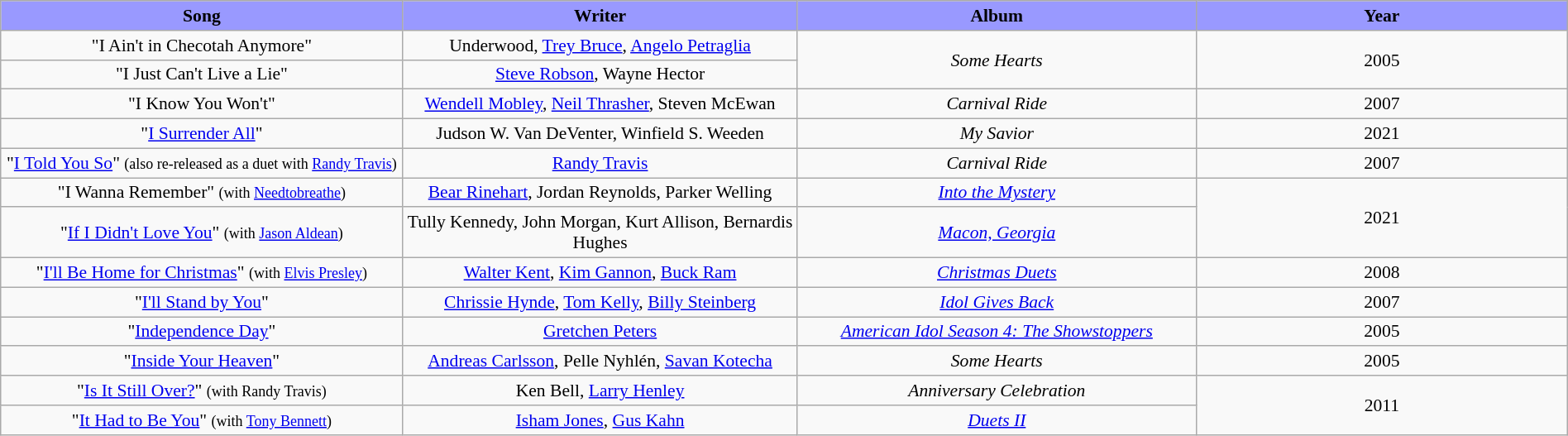<table class="wikitable" style="margin:0.5em auto; clear:both; font-size:.9em; text-align:center; width:100%">
<tr>
<th width="500" style="background: #99F;">Song</th>
<th width="500" style="background: #99F;">Writer</th>
<th width="500" style="background: #99F;">Album</th>
<th width="500" style="background: #99F;">Year</th>
</tr>
<tr>
<td>"I Ain't in Checotah Anymore"</td>
<td>Underwood, <a href='#'>Trey Bruce</a>, <a href='#'>Angelo Petraglia</a></td>
<td rowspan="2"><em>Some Hearts</em></td>
<td rowspan="2">2005</td>
</tr>
<tr>
<td>"I Just Can't Live a Lie"</td>
<td><a href='#'>Steve Robson</a>, Wayne Hector</td>
</tr>
<tr>
<td>"I Know You Won't"</td>
<td><a href='#'>Wendell Mobley</a>, <a href='#'>Neil Thrasher</a>, Steven McEwan</td>
<td><em>Carnival Ride</em></td>
<td>2007</td>
</tr>
<tr>
<td>"<a href='#'>I Surrender All</a>"</td>
<td>Judson W. Van DeVenter, Winfield S. Weeden</td>
<td><em>My Savior</em></td>
<td>2021</td>
</tr>
<tr>
<td>"<a href='#'>I Told You So</a>" <small>(also re-released as a duet with <a href='#'>Randy Travis</a>)</small></td>
<td><a href='#'>Randy Travis</a></td>
<td><em>Carnival Ride</em></td>
<td>2007</td>
</tr>
<tr>
<td>"I Wanna Remember" <small>(with <a href='#'>Needtobreathe</a>)</small></td>
<td><a href='#'>Bear Rinehart</a>, Jordan Reynolds, Parker Welling</td>
<td><em><a href='#'>Into the Mystery</a></em></td>
<td rowspan="2">2021</td>
</tr>
<tr>
<td>"<a href='#'>If I Didn't Love You</a>" <small>(with <a href='#'>Jason Aldean</a>)</small></td>
<td>Tully Kennedy, John Morgan, Kurt Allison, Bernardis Hughes</td>
<td><em><a href='#'>Macon, Georgia</a></em></td>
</tr>
<tr>
<td>"<a href='#'>I'll Be Home for Christmas</a>" <small>(with <a href='#'>Elvis Presley</a>)</small></td>
<td><a href='#'>Walter Kent</a>, <a href='#'>Kim Gannon</a>, <a href='#'>Buck Ram</a></td>
<td><em><a href='#'>Christmas Duets</a></em></td>
<td>2008</td>
</tr>
<tr>
<td>"<a href='#'>I'll Stand by You</a>"</td>
<td><a href='#'>Chrissie Hynde</a>, <a href='#'>Tom Kelly</a>, <a href='#'>Billy Steinberg</a></td>
<td><em><a href='#'>Idol Gives Back</a></em></td>
<td>2007</td>
</tr>
<tr>
<td>"<a href='#'>Independence Day</a>"</td>
<td><a href='#'>Gretchen Peters</a></td>
<td><em><a href='#'>American Idol Season 4: The Showstoppers</a></em></td>
<td>2005</td>
</tr>
<tr>
<td>"<a href='#'>Inside Your Heaven</a>"</td>
<td><a href='#'>Andreas Carlsson</a>, Pelle Nyhlén, <a href='#'>Savan Kotecha</a></td>
<td><em>Some Hearts</em></td>
<td>2005</td>
</tr>
<tr>
<td>"<a href='#'>Is It Still Over?</a>" <small>(with Randy Travis)</small></td>
<td>Ken Bell, <a href='#'>Larry Henley</a></td>
<td><em>Anniversary Celebration</em></td>
<td rowspan="2">2011</td>
</tr>
<tr>
<td>"<a href='#'>It Had to Be You</a>" <small>(with <a href='#'>Tony Bennett</a>)</small></td>
<td><a href='#'>Isham Jones</a>, <a href='#'>Gus Kahn</a></td>
<td><em><a href='#'>Duets II</a></em></td>
</tr>
</table>
